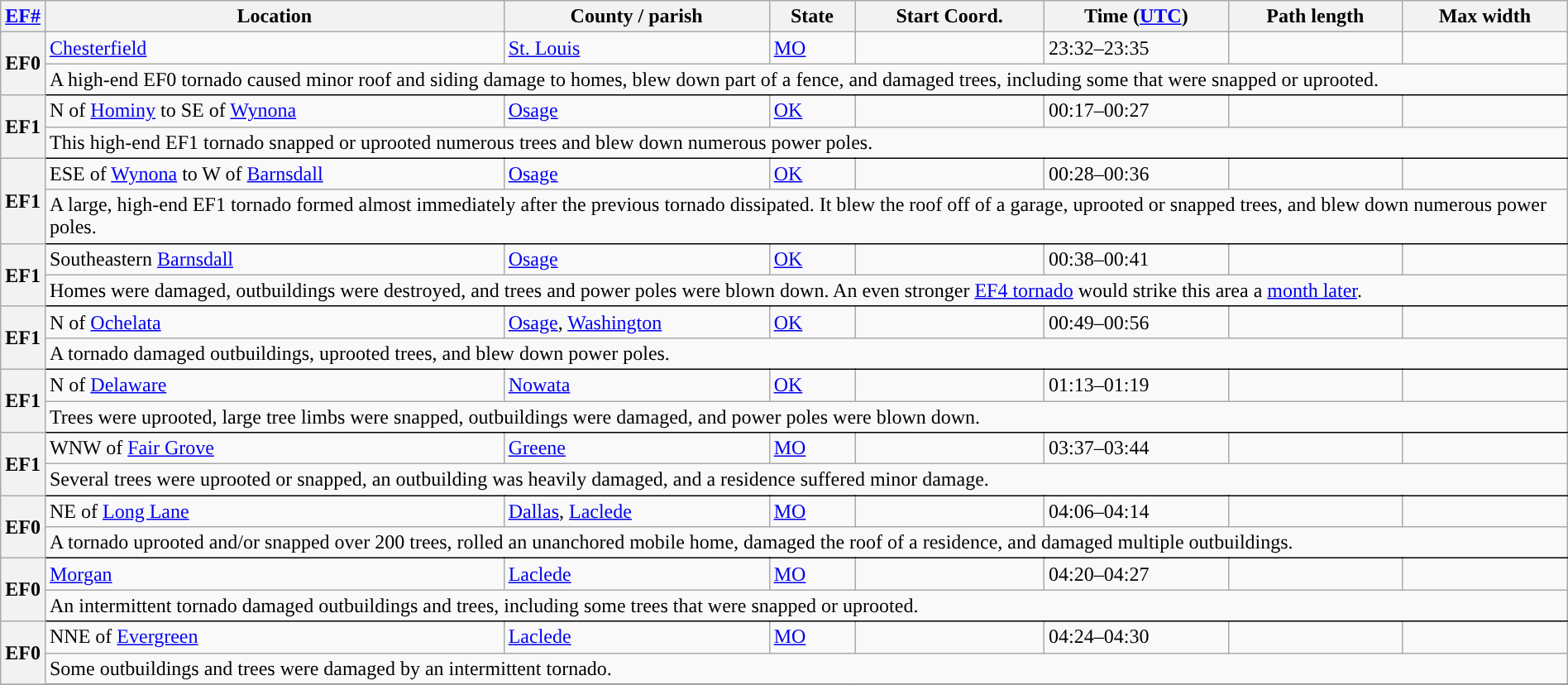<table class="wikitable sortable" style="width:100%;">
<tr>
<th scope="col" width="2%" align="center"><a href='#'>EF#</a></th>
<th scope="col" align="center" class="unsortable">Location</th>
<th scope="col" align="center" class="unsortable">County / parish</th>
<th scope="col" align="center">State</th>
<th scope="col" align="center">Start Coord.</th>
<th scope="col" align="center">Time (<a href='#'>UTC</a>)</th>
<th scope="col" align="center">Path length</th>
<th scope="col" align="center">Max width</th>
</tr>
<tr>
<th scope="row" rowspan="2" style="background-color:#">EF0</th>
<td><a href='#'>Chesterfield</a></td>
<td><a href='#'>St. Louis</a></td>
<td><a href='#'>MO</a></td>
<td></td>
<td>23:32–23:35</td>
<td></td>
<td></td>
</tr>
<tr class="expand-child">
<td colspan="8" style=" border-bottom: 1px solid black;">A high-end EF0 tornado caused minor roof and siding damage to homes, blew down part of a fence, and damaged trees, including some that were snapped or uprooted.</td>
</tr>
<tr>
<th scope="row" rowspan="2" style="background-color:#">EF1</th>
<td>N of <a href='#'>Hominy</a> to SE of <a href='#'>Wynona</a></td>
<td><a href='#'>Osage</a></td>
<td><a href='#'>OK</a></td>
<td></td>
<td>00:17–00:27</td>
<td></td>
<td></td>
</tr>
<tr class="expand-child">
<td colspan="8" style=" border-bottom: 1px solid black;">This high-end EF1 tornado snapped or uprooted numerous trees and blew down numerous power poles.</td>
</tr>
<tr>
<th scope="row" rowspan="2" style="background-color:#">EF1</th>
<td>ESE of <a href='#'>Wynona</a> to W of <a href='#'>Barnsdall</a></td>
<td><a href='#'>Osage</a></td>
<td><a href='#'>OK</a></td>
<td></td>
<td>00:28–00:36</td>
<td></td>
<td></td>
</tr>
<tr class="expand-child">
<td colspan="8" style=" border-bottom: 1px solid black;">A large, high-end EF1 tornado formed almost immediately after the previous tornado dissipated. It blew the roof off of a garage, uprooted or snapped trees, and blew down numerous power poles.</td>
</tr>
<tr>
<th scope="row" rowspan="2" style="background-color:#">EF1</th>
<td>Southeastern <a href='#'>Barnsdall</a></td>
<td><a href='#'>Osage</a></td>
<td><a href='#'>OK</a></td>
<td></td>
<td>00:38–00:41</td>
<td></td>
<td></td>
</tr>
<tr class="expand-child">
<td colspan="8" style=" border-bottom: 1px solid black;">Homes were damaged, outbuildings were destroyed, and trees and power poles were blown down. An even stronger <a href='#'>EF4 tornado</a> would strike this area a <a href='#'>month later</a>.</td>
</tr>
<tr>
<th scope="row" rowspan="2" style="background-color:#">EF1</th>
<td>N of <a href='#'>Ochelata</a></td>
<td><a href='#'>Osage</a>, <a href='#'>Washington</a></td>
<td><a href='#'>OK</a></td>
<td></td>
<td>00:49–00:56</td>
<td></td>
<td></td>
</tr>
<tr class="expand-child">
<td colspan="8" style=" border-bottom: 1px solid black;">A tornado damaged outbuildings, uprooted trees, and blew down power poles.</td>
</tr>
<tr>
<th scope="row" rowspan="2" style="background-color:#">EF1</th>
<td>N of <a href='#'>Delaware</a></td>
<td><a href='#'>Nowata</a></td>
<td><a href='#'>OK</a></td>
<td></td>
<td>01:13–01:19</td>
<td></td>
<td></td>
</tr>
<tr class="expand-child">
<td colspan="8" style=" border-bottom: 1px solid black;">Trees were uprooted, large tree limbs were snapped, outbuildings were damaged, and power poles were blown down.</td>
</tr>
<tr>
<th scope="row" rowspan="2" style="background-color:#">EF1</th>
<td>WNW of <a href='#'>Fair Grove</a></td>
<td><a href='#'>Greene</a></td>
<td><a href='#'>MO</a></td>
<td></td>
<td>03:37–03:44</td>
<td></td>
<td></td>
</tr>
<tr class="expand-child">
<td colspan="8" style=" border-bottom: 1px solid black;">Several trees were uprooted or snapped, an outbuilding was heavily damaged, and a residence suffered minor damage.</td>
</tr>
<tr>
<th scope="row" rowspan="2" style="background-color:#">EF0</th>
<td>NE of <a href='#'>Long Lane</a></td>
<td><a href='#'>Dallas</a>, <a href='#'>Laclede</a></td>
<td><a href='#'>MO</a></td>
<td></td>
<td>04:06–04:14</td>
<td></td>
<td></td>
</tr>
<tr class="expand-child">
<td colspan="8" style=" border-bottom: 1px solid black;">A tornado uprooted and/or snapped over 200 trees, rolled an unanchored mobile home, damaged the roof of a residence, and damaged multiple outbuildings.</td>
</tr>
<tr>
<th scope="row" rowspan="2" style="background-color:#">EF0</th>
<td><a href='#'>Morgan</a></td>
<td><a href='#'>Laclede</a></td>
<td><a href='#'>MO</a></td>
<td></td>
<td>04:20–04:27</td>
<td></td>
<td></td>
</tr>
<tr class="expand-child">
<td colspan="8" style=" border-bottom: 1px solid black;">An intermittent tornado damaged outbuildings and trees, including some trees that were snapped or uprooted.</td>
</tr>
<tr>
<th scope="row" rowspan="2" style="background-color:#">EF0</th>
<td>NNE of <a href='#'>Evergreen</a></td>
<td><a href='#'>Laclede</a></td>
<td><a href='#'>MO</a></td>
<td></td>
<td>04:24–04:30</td>
<td></td>
<td></td>
</tr>
<tr class="expand-child">
<td colspan="8" style=" border-bottom: 1px solid black;">Some outbuildings and trees were damaged by an intermittent tornado.</td>
</tr>
<tr>
</tr>
</table>
